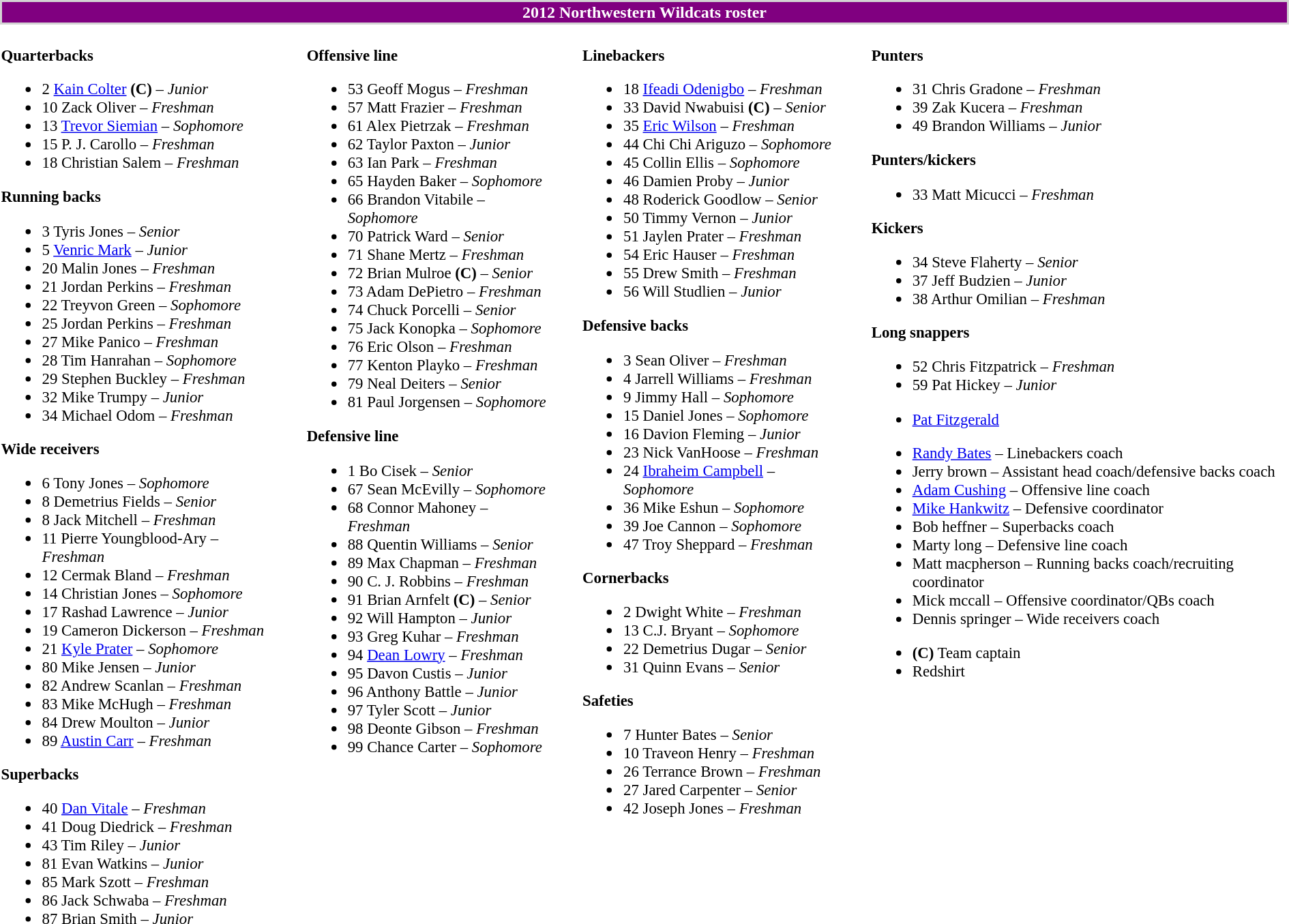<table class="toccolours" style="text-align: left;">
<tr>
<td colspan="9" style="background-color: #800080; color: white; text-align: center;border:2px solid lightgray"><strong>2012 Northwestern Wildcats roster</strong></td>
</tr>
<tr>
<td style="font-size: 95%;" valign="top"><br><strong>Quarterbacks</strong><ul><li>2 <a href='#'>Kain Colter</a> <strong>(C)</strong> – <em>Junior</em></li><li>10 Zack Oliver – <em> Freshman</em></li><li>13 <a href='#'>Trevor Siemian</a> – <em>Sophomore</em></li><li>15 P. J. Carollo – <em> Freshman</em></li><li>18 Christian Salem – <em>Freshman</em></li></ul><strong>Running backs</strong><ul><li>3 Tyris Jones – <em>Senior</em></li><li>5 <a href='#'>Venric Mark</a> – <em>Junior</em></li><li>20 Malin Jones – <em>Freshman</em></li><li>21 Jordan Perkins – <em>Freshman</em></li><li>22 Treyvon Green – <em>Sophomore</em></li><li>25 Jordan Perkins – <em> Freshman</em></li><li>27 Mike Panico – <em>Freshman</em></li><li>28 Tim Hanrahan – <em>Sophomore</em></li><li>29 Stephen Buckley – <em>Freshman</em></li><li>32 Mike Trumpy – <em>Junior</em></li><li>34 Michael Odom – <em>Freshman</em></li></ul><strong>Wide receivers</strong><ul><li>6 Tony Jones – <em>Sophomore</em></li><li>8 Demetrius Fields – <em>Senior</em></li><li>8 Jack Mitchell – <em>Freshman</em></li><li>11 Pierre Youngblood-Ary – <em> Freshman</em></li><li>12 Cermak Bland – <em> Freshman</em></li><li>14 Christian Jones – <em>Sophomore</em></li><li>17 Rashad Lawrence – <em>Junior</em></li><li>19 Cameron Dickerson – <em> Freshman</em></li><li>21 <a href='#'>Kyle Prater</a> – <em>Sophomore</em></li><li>80 Mike Jensen – <em>Junior</em></li><li>82 Andrew Scanlan – <em>Freshman</em></li><li>83 Mike McHugh – <em>Freshman</em></li><li>84 Drew Moulton – <em>Junior</em></li><li>89 <a href='#'>Austin Carr</a> – <em>Freshman</em></li></ul><strong>Superbacks</strong><ul><li>40 <a href='#'>Dan Vitale</a> – <em>Freshman</em></li><li>41 Doug Diedrick – <em> Freshman</em></li><li>43 Tim Riley – <em>Junior</em></li><li>81 Evan Watkins – <em>Junior</em></li><li>85 Mark Szott – <em> Freshman</em></li><li>86 Jack Schwaba – <em>Freshman</em></li><li>87 Brian Smith – <em>Junior</em></li></ul></td>
<td width="25"> </td>
<td valign="top" style="font-size: 95%;"><br><strong>Offensive line</strong><ul><li>53 Geoff Mogus – <em> Freshman</em></li><li>57 Matt Frazier – <em> Freshman</em></li><li>61 Alex Pietrzak – <em> Freshman</em></li><li>62 Taylor Paxton – <em>Junior</em></li><li>63 Ian Park – <em>Freshman</em></li><li>65 Hayden Baker – <em>Sophomore</em></li><li>66 Brandon Vitabile – <em>Sophomore</em></li><li>70 Patrick Ward – <em>Senior</em></li><li>71 Shane Mertz – <em> Freshman</em></li><li>72 Brian Mulroe <strong>(C)</strong> – <em>Senior</em></li><li>73 Adam DePietro – <em>Freshman</em></li><li>74 Chuck Porcelli – <em>Senior</em></li><li>75 Jack Konopka – <em>Sophomore</em></li><li>76 Eric Olson – <em>Freshman</em></li><li>77 Kenton Playko – <em>Freshman</em></li><li>79 Neal Deiters – <em>Senior</em></li><li>81 Paul Jorgensen – <em>Sophomore</em></li></ul><strong>Defensive line</strong><ul><li>1 Bo Cisek – <em>Senior</em></li><li>67 Sean McEvilly – <em>Sophomore</em></li><li>68 Connor Mahoney – <em>Freshman</em></li><li>88 Quentin Williams – <em>Senior</em></li><li>89 Max Chapman – <em> Freshman</em></li><li>90 C. J. Robbins – <em> Freshman</em></li><li>91 Brian Arnfelt <strong>(C)</strong> – <em>Senior</em></li><li>92 Will Hampton – <em>Junior</em></li><li>93 Greg Kuhar – <em>Freshman</em></li><li>94 <a href='#'>Dean Lowry</a> – <em>Freshman</em></li><li>95 Davon Custis – <em>Junior</em></li><li>96 Anthony Battle – <em>Junior</em></li><li>97 Tyler Scott – <em>Junior</em></li><li>98 Deonte Gibson – <em> Freshman</em></li><li>99 Chance Carter – <em>Sophomore</em></li></ul></td>
<td width="25"> </td>
<td valign="top" style="font-size: 95%;"><br><strong>Linebackers</strong><ul><li>18 <a href='#'>Ifeadi Odenigbo</a> – <em>Freshman</em></li><li>33 David Nwabuisi <strong>(C)</strong> – <em>Senior</em></li><li>35 <a href='#'>Eric Wilson</a> – <em>Freshman</em></li><li>44 Chi Chi Ariguzo – <em>Sophomore</em></li><li>45 Collin Ellis – <em>Sophomore</em></li><li>46 Damien Proby – <em>Junior</em></li><li>48 Roderick Goodlow – <em>Senior</em></li><li>50 Timmy Vernon – <em>Junior</em></li><li>51 Jaylen Prater – <em>Freshman</em></li><li>54 Eric Hauser – <em>Freshman</em></li><li>55 Drew Smith – <em> Freshman</em></li><li>56 Will Studlien – <em>Junior</em></li></ul><strong>Defensive backs</strong><ul><li>3 Sean Oliver – <em>Freshman</em></li><li>4 Jarrell Williams – <em> Freshman</em></li><li>9 Jimmy Hall – <em>Sophomore</em></li><li>15 Daniel Jones – <em>Sophomore</em></li><li>16 Davion Fleming – <em>Junior</em></li><li>23 Nick VanHoose – <em> Freshman</em></li><li>24 <a href='#'>Ibraheim Campbell</a> – <em>Sophomore</em></li><li>36 Mike Eshun – <em>Sophomore</em></li><li>39 Joe Cannon – <em>Sophomore</em></li><li>47 Troy Sheppard – <em>Freshman</em></li></ul><strong>Cornerbacks</strong><ul><li>2 Dwight White – <em>Freshman</em></li><li>13 C.J. Bryant – <em>Sophomore</em></li><li>22 Demetrius Dugar – <em>Senior</em></li><li>31 Quinn Evans – <em>Senior</em></li></ul><strong>Safeties</strong><ul><li>7 Hunter Bates – <em>Senior</em></li><li>10 Traveon Henry – <em>Freshman</em></li><li>26 Terrance Brown – <em>Freshman</em></li><li>27 Jared Carpenter – <em>Senior</em></li><li>42 Joseph Jones – <em>Freshman</em></li></ul></td>
<td width="25"> </td>
<td valign="top" style="font-size: 95%;"><br><strong>Punters</strong><ul><li>31 Chris Gradone – <em> Freshman</em></li><li>39 Zak Kucera – <em>Freshman</em></li><li>49 Brandon Williams – <em>Junior</em></li></ul><strong>Punters/kickers</strong><ul><li>33 Matt Micucci – <em>Freshman</em></li></ul><strong>Kickers</strong><ul><li>34 Steve Flaherty – <em>Senior</em></li><li>37 Jeff Budzien – <em>Junior</em></li><li>38 Arthur Omilian – <em> Freshman</em></li></ul><strong>Long snappers</strong><ul><li>52 Chris Fitzpatrick – <em>Freshman</em></li><li>59 Pat Hickey – <em>Junior</em></li></ul><ul><li><a href='#'>Pat Fitzgerald</a></li></ul><ul><li><a href='#'>Randy Bates</a> – Linebackers coach</li><li>Jerry brown – Assistant head coach/defensive backs coach</li><li><a href='#'>Adam Cushing</a> – Offensive line coach</li><li><a href='#'>Mike Hankwitz</a> – Defensive coordinator</li><li>Bob heffner – Superbacks coach</li><li>Marty long – Defensive line coach</li><li>Matt macpherson – Running backs coach/recruiting coordinator</li><li>Mick mccall – Offensive coordinator/QBs coach</li><li>Dennis springer – Wide receivers coach</li></ul><ul><li><strong>(C)</strong> Team captain</li><li> Redshirt</li></ul></td>
</tr>
</table>
